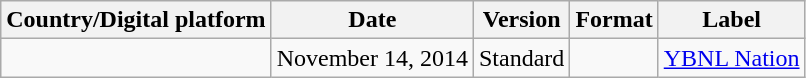<table class="wikitable">
<tr>
<th>Country/Digital platform</th>
<th>Date</th>
<th>Version</th>
<th>Format</th>
<th>Label</th>
</tr>
<tr>
<td></td>
<td>November 14, 2014</td>
<td rowspan="2">Standard</td>
<td></td>
<td rowspan="2"><a href='#'>YBNL Nation</a></td>
</tr>
</table>
